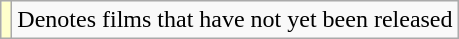<table class="wikitable">
<tr>
<td style="background:#FFFFCC;"></td>
<td>Denotes films that have not yet been released</td>
</tr>
</table>
